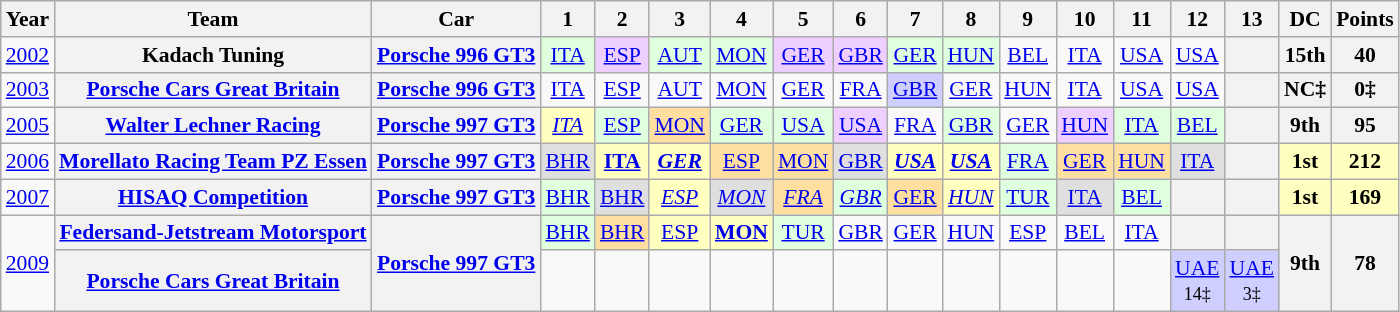<table class="wikitable" style="text-align:center; font-size:90%">
<tr>
<th>Year</th>
<th>Team</th>
<th>Car</th>
<th>1</th>
<th>2</th>
<th>3</th>
<th>4</th>
<th>5</th>
<th>6</th>
<th>7</th>
<th>8</th>
<th>9</th>
<th>10</th>
<th>11</th>
<th>12</th>
<th>13</th>
<th>DC</th>
<th>Points</th>
</tr>
<tr>
<td><a href='#'>2002</a></td>
<th>Kadach Tuning</th>
<th><a href='#'>Porsche 996 GT3</a></th>
<td style="background:#DFFFDF;"><a href='#'>ITA</a><br></td>
<td style="background:#EFCFFF;"><a href='#'>ESP</a><br></td>
<td style="background:#DFFFDF;"><a href='#'>AUT</a><br></td>
<td style="background:#DFFFDF;"><a href='#'>MON</a><br></td>
<td style="background:#EFCFFF;"><a href='#'>GER</a><br></td>
<td style="background:#EFCFFF;"><a href='#'>GBR</a><br></td>
<td style="background:#DFFFDF;"><a href='#'>GER</a><br></td>
<td style="background:#DFFFDF;"><a href='#'>HUN</a><br></td>
<td><a href='#'>BEL</a></td>
<td><a href='#'>ITA</a></td>
<td><a href='#'>USA</a></td>
<td><a href='#'>USA</a></td>
<th></th>
<th>15th</th>
<th>40</th>
</tr>
<tr>
<td><a href='#'>2003</a></td>
<th><a href='#'>Porsche Cars Great Britain</a></th>
<th><a href='#'>Porsche 996 GT3</a></th>
<td><a href='#'>ITA</a></td>
<td><a href='#'>ESP</a></td>
<td><a href='#'>AUT</a></td>
<td><a href='#'>MON</a></td>
<td><a href='#'>GER</a></td>
<td><a href='#'>FRA</a></td>
<td style="background:#CFCFFF;"><a href='#'>GBR</a><br></td>
<td><a href='#'>GER</a></td>
<td><a href='#'>HUN</a></td>
<td><a href='#'>ITA</a></td>
<td><a href='#'>USA</a></td>
<td><a href='#'>USA</a></td>
<th></th>
<th>NC‡</th>
<th>0‡</th>
</tr>
<tr>
<td><a href='#'>2005</a></td>
<th><a href='#'>Walter Lechner Racing</a></th>
<th><a href='#'>Porsche 997 GT3</a></th>
<td style="background:#FFFFBF;"><em><a href='#'>ITA</a></em><br></td>
<td style="background:#DFFFDF;"><a href='#'>ESP</a><br></td>
<td style="background:#FFDF9F;"><a href='#'>MON</a><br></td>
<td style="background:#DFFFDF;"><a href='#'>GER</a><br></td>
<td style="background:#DFFFDF;"><a href='#'>USA</a><br></td>
<td style="background:#EFCFFF;"><a href='#'>USA</a><br></td>
<td><a href='#'>FRA</a></td>
<td style="background:#DFFFDF;"><a href='#'>GBR</a><br></td>
<td><a href='#'>GER</a></td>
<td style="background:#EFCFFF;"><a href='#'>HUN</a><br></td>
<td style="background:#DFFFDF;"><a href='#'>ITA</a><br></td>
<td style="background:#DFFFDF;"><a href='#'>BEL</a><br></td>
<th></th>
<th>9th</th>
<th>95</th>
</tr>
<tr>
<td><a href='#'>2006</a></td>
<th><a href='#'>Morellato Racing Team PZ Essen</a></th>
<th><a href='#'>Porsche 997 GT3</a></th>
<td style="background:#DFDFDF;"><a href='#'>BHR</a><br></td>
<td style="background:#FFFFBF;"><strong><a href='#'>ITA</a></strong><br></td>
<td style="background:#FFFFBF;"><strong><em><a href='#'>GER</a></em></strong><br></td>
<td style="background:#FFDF9F;"><a href='#'>ESP</a><br></td>
<td style="background:#FFDF9F;"><a href='#'>MON</a><br></td>
<td style="background:#DFDFDF;"><a href='#'>GBR</a><br></td>
<td style="background:#FFFFBF;"><strong><em><a href='#'>USA</a></em></strong><br></td>
<td style="background:#FFFFBF;"><strong><em><a href='#'>USA</a></em></strong><br></td>
<td style="background:#DFFFDF;"><a href='#'>FRA</a><br></td>
<td style="background:#FFDF9F;"><a href='#'>GER</a><br></td>
<td style="background:#FFDF9F;"><a href='#'>HUN</a><br></td>
<td style="background:#DFDFDF;"><a href='#'>ITA</a><br></td>
<th></th>
<td style="background:#FFFFBF;"><strong>1st</strong></td>
<td style="background:#FFFFBF;"><strong>212</strong></td>
</tr>
<tr>
<td><a href='#'>2007</a></td>
<th><a href='#'>HISAQ Competition</a></th>
<th><a href='#'>Porsche 997 GT3</a></th>
<td style="background:#DFFFDF;"><a href='#'>BHR</a><br></td>
<td style="background:#DFDFDF;"><a href='#'>BHR</a><br></td>
<td style="background:#FFFFBF;"><em><a href='#'>ESP</a></em><br></td>
<td style="background:#DFDFDF;"><em><a href='#'>MON</a></em><br></td>
<td style="background:#FFDF9F;"><em><a href='#'>FRA</a></em><br></td>
<td style="background:#DFFFDF;"><em><a href='#'>GBR</a></em><br></td>
<td style="background:#FFDF9F;"><a href='#'>GER</a><br></td>
<td style="background:#FFFFBF;"><em><a href='#'>HUN</a></em><br></td>
<td style="background:#DFFFDF;"><a href='#'>TUR</a><br></td>
<td style="background:#DFDFDF;"><a href='#'>ITA</a><br></td>
<td style="background:#DFFFDF;"><a href='#'>BEL</a><br></td>
<th></th>
<th></th>
<td style="background:#FFFFBF;"><strong>1st</strong></td>
<td style="background:#FFFFBF;"><strong>169</strong></td>
</tr>
<tr>
<td rowspan=2><a href='#'>2009</a></td>
<th><a href='#'>Federsand-Jetstream Motorsport</a></th>
<th rowspan=2><a href='#'>Porsche 997 GT3</a></th>
<td style="background:#DFFFDF;"><a href='#'>BHR</a><br></td>
<td style="background:#FFDF9F;"><a href='#'>BHR</a><br></td>
<td style="background:#FFFFBF;"><a href='#'>ESP</a><br></td>
<td style="background:#FFFFBF;"><strong><a href='#'>MON</a></strong><br></td>
<td style="background:#DFFFDF;"><a href='#'>TUR</a><br></td>
<td><a href='#'>GBR</a></td>
<td><a href='#'>GER</a></td>
<td><a href='#'>HUN</a></td>
<td><a href='#'>ESP</a></td>
<td><a href='#'>BEL</a></td>
<td><a href='#'>ITA</a></td>
<th></th>
<th></th>
<th rowspan=2>9th</th>
<th rowspan=2>78</th>
</tr>
<tr>
<th><a href='#'>Porsche Cars Great Britain</a></th>
<td></td>
<td></td>
<td></td>
<td></td>
<td></td>
<td></td>
<td></td>
<td></td>
<td></td>
<td></td>
<td></td>
<td style="background:#CFCFFF;"><a href='#'>UAE</a><br><small>14‡</small></td>
<td style="background:#CFCFFF;"><a href='#'>UAE</a><br><small>3‡</small></td>
</tr>
</table>
